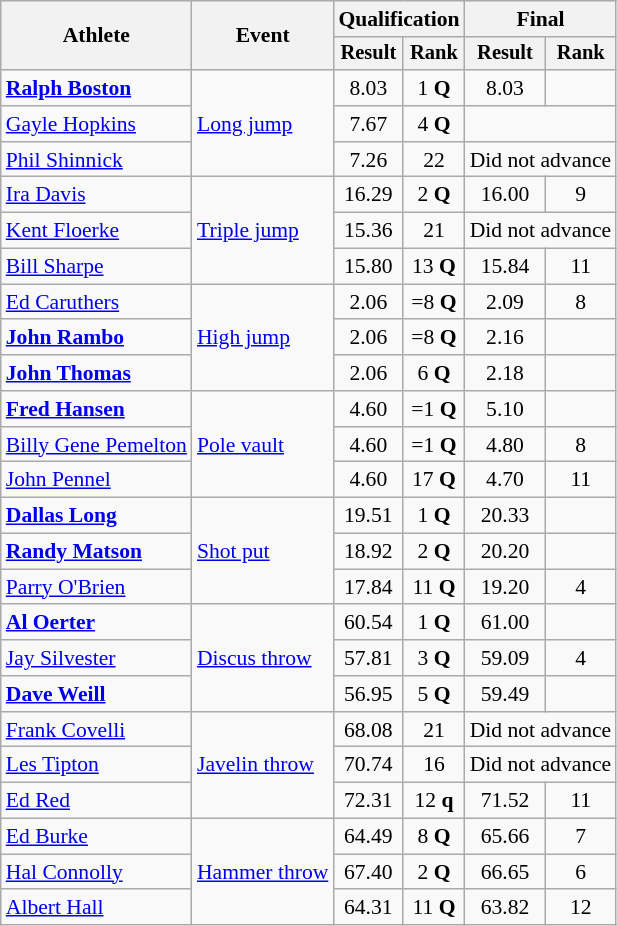<table class=wikitable style=font-size:90%;text-align:center>
<tr>
<th rowspan=2>Athlete</th>
<th rowspan=2>Event</th>
<th colspan=2>Qualification</th>
<th colspan=2>Final</th>
</tr>
<tr style=font-size:95%>
<th>Result</th>
<th>Rank</th>
<th>Result</th>
<th>Rank</th>
</tr>
<tr>
<td align=left><strong><a href='#'>Ralph Boston</a></strong></td>
<td align=left rowspan=3><a href='#'>Long jump</a></td>
<td>8.03</td>
<td>1 <strong>Q</strong></td>
<td>8.03</td>
<td></td>
</tr>
<tr>
<td align=left><a href='#'>Gayle Hopkins</a></td>
<td>7.67</td>
<td>4 <strong>Q</strong></td>
<td colspan=2></td>
</tr>
<tr>
<td align=left><a href='#'>Phil Shinnick</a></td>
<td>7.26</td>
<td>22</td>
<td colspan=2>Did not advance</td>
</tr>
<tr>
<td align=left><a href='#'>Ira Davis</a></td>
<td align=left rowspan=3><a href='#'>Triple jump</a></td>
<td>16.29</td>
<td>2 <strong>Q</strong></td>
<td>16.00</td>
<td>9</td>
</tr>
<tr>
<td align=left><a href='#'>Kent Floerke</a></td>
<td>15.36</td>
<td>21</td>
<td colspan=2>Did not advance</td>
</tr>
<tr>
<td align=left><a href='#'>Bill Sharpe</a></td>
<td>15.80</td>
<td>13 <strong>Q</strong></td>
<td>15.84</td>
<td>11</td>
</tr>
<tr>
<td align=left><a href='#'>Ed Caruthers</a></td>
<td align=left rowspan=3><a href='#'>High jump</a></td>
<td>2.06</td>
<td>=8 <strong>Q</strong></td>
<td>2.09</td>
<td>8</td>
</tr>
<tr>
<td align=left><strong><a href='#'>John Rambo</a></strong></td>
<td>2.06</td>
<td>=8 <strong>Q</strong></td>
<td>2.16</td>
<td></td>
</tr>
<tr>
<td align=left><strong><a href='#'>John Thomas</a></strong></td>
<td>2.06</td>
<td>6 <strong>Q</strong></td>
<td>2.18 </td>
<td></td>
</tr>
<tr>
<td align=left><strong><a href='#'>Fred Hansen</a></strong></td>
<td align=left rowspan=3><a href='#'>Pole vault</a></td>
<td>4.60</td>
<td>=1 <strong>Q</strong></td>
<td>5.10 </td>
<td></td>
</tr>
<tr>
<td align=left><a href='#'>Billy Gene Pemelton</a></td>
<td>4.60</td>
<td>=1 <strong>Q</strong></td>
<td>4.80</td>
<td>8</td>
</tr>
<tr>
<td align=left><a href='#'>John Pennel</a></td>
<td>4.60</td>
<td>17 <strong>Q</strong></td>
<td>4.70</td>
<td>11</td>
</tr>
<tr>
<td align=left><strong><a href='#'>Dallas Long</a></strong></td>
<td align=left rowspan=3><a href='#'>Shot put</a></td>
<td>19.51</td>
<td>1 <strong>Q</strong></td>
<td>20.33 </td>
<td></td>
</tr>
<tr>
<td align=left><strong><a href='#'>Randy Matson</a></strong></td>
<td>18.92</td>
<td>2 <strong>Q</strong></td>
<td>20.20</td>
<td></td>
</tr>
<tr>
<td align=left><a href='#'>Parry O'Brien</a></td>
<td>17.84</td>
<td>11 <strong>Q</strong></td>
<td>19.20</td>
<td>4</td>
</tr>
<tr>
<td align=left><strong><a href='#'>Al Oerter</a></strong></td>
<td align=left rowspan=3><a href='#'>Discus throw</a></td>
<td>60.54 </td>
<td>1 <strong>Q</strong></td>
<td>61.00 </td>
<td></td>
</tr>
<tr>
<td align=left><a href='#'>Jay Silvester</a></td>
<td>57.81</td>
<td>3 <strong>Q</strong></td>
<td>59.09</td>
<td>4</td>
</tr>
<tr>
<td align=left><strong><a href='#'>Dave Weill</a></strong></td>
<td>56.95</td>
<td>5 <strong>Q</strong></td>
<td>59.49</td>
<td></td>
</tr>
<tr>
<td align=left><a href='#'>Frank Covelli</a></td>
<td align=left rowspan=3><a href='#'>Javelin throw</a></td>
<td>68.08</td>
<td>21</td>
<td colspan=2>Did not advance</td>
</tr>
<tr>
<td align=left><a href='#'>Les Tipton</a></td>
<td>70.74</td>
<td>16</td>
<td colspan=2>Did not advance</td>
</tr>
<tr>
<td align=left><a href='#'>Ed Red</a></td>
<td>72.31</td>
<td>12 <strong>q</strong></td>
<td>71.52</td>
<td>11</td>
</tr>
<tr>
<td align=left><a href='#'>Ed Burke</a></td>
<td align=left rowspan=3><a href='#'>Hammer throw</a></td>
<td>64.49</td>
<td>8 <strong>Q</strong></td>
<td>65.66</td>
<td>7</td>
</tr>
<tr>
<td align=left><a href='#'>Hal Connolly</a></td>
<td>67.40 </td>
<td>2 <strong>Q</strong></td>
<td>66.65</td>
<td>6</td>
</tr>
<tr>
<td align=left><a href='#'>Albert Hall</a></td>
<td>64.31</td>
<td>11 <strong>Q</strong></td>
<td>63.82</td>
<td>12</td>
</tr>
</table>
